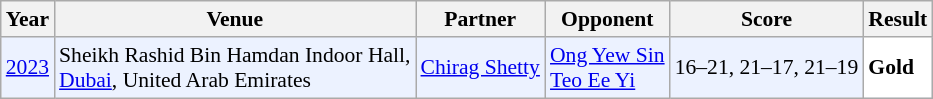<table class="sortable wikitable" style="font-size: 90%;">
<tr>
<th>Year</th>
<th>Venue</th>
<th>Partner</th>
<th>Opponent</th>
<th>Score</th>
<th>Result</th>
</tr>
<tr style="background:#ECF2FF">
<td align="center"><a href='#'>2023</a></td>
<td align="left">Sheikh Rashid Bin Hamdan Indoor Hall,<br><a href='#'>Dubai</a>, United Arab Emirates</td>
<td align="left"> <a href='#'>Chirag Shetty</a></td>
<td align="left"> <a href='#'>Ong Yew Sin</a><br> <a href='#'>Teo Ee Yi</a></td>
<td align="left">16–21, 21–17, 21–19</td>
<td style="text-align:left; background:white"> <strong>Gold</strong></td>
</tr>
</table>
